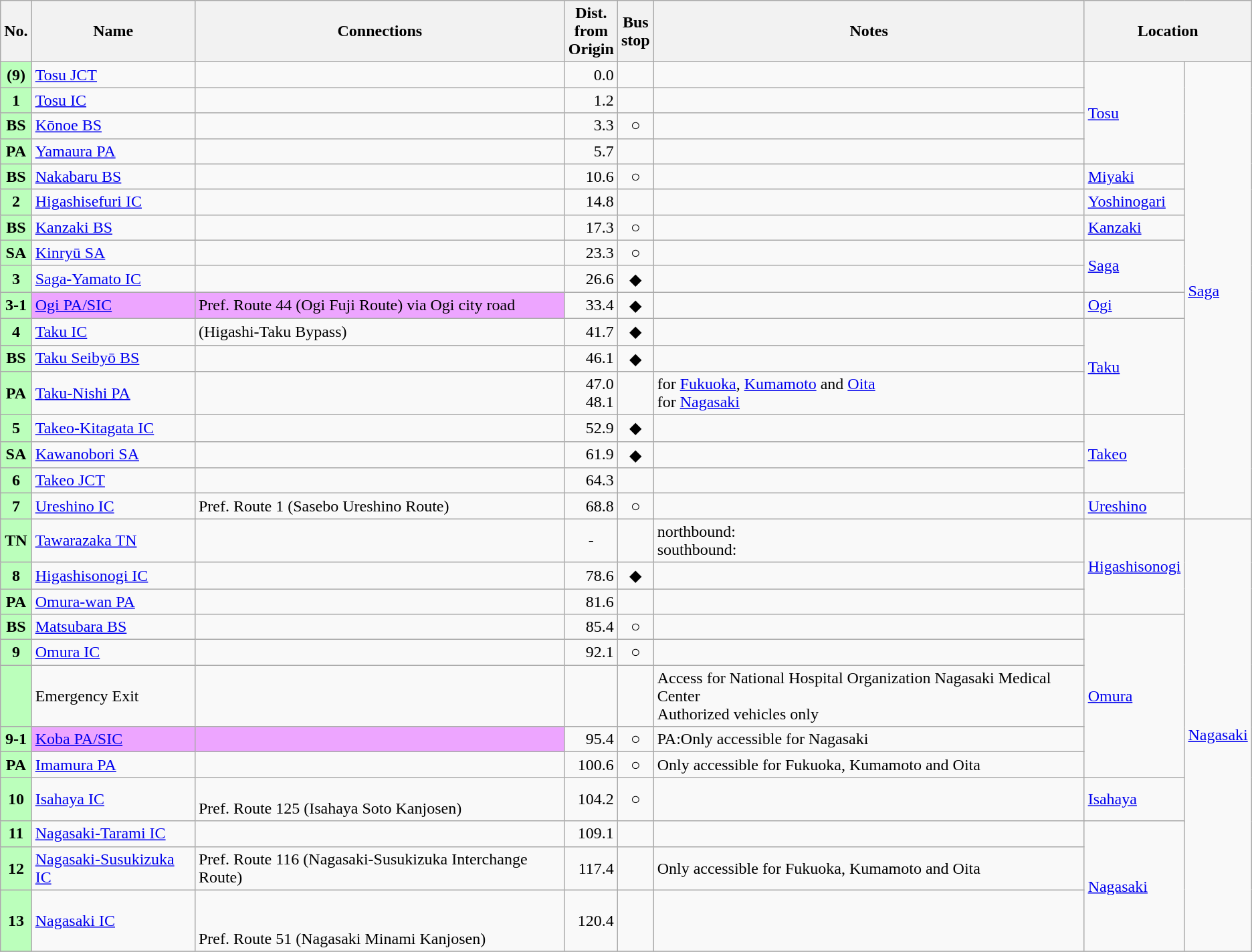<table class="wikitable">
<tr>
<th>No.</th>
<th>Name</th>
<th>Connections</th>
<th>Dist.<br>from<br>Origin</th>
<th>Bus<br>stop</th>
<th>Notes</th>
<th colspan="2">Location</th>
</tr>
<tr>
<th style="background-color: #BFB;">(9)</th>
<td><a href='#'>Tosu JCT</a></td>
<td><br></td>
<td style="text-align: right;">0.0</td>
<td></td>
<td></td>
<td rowspan="4"><a href='#'>Tosu</a></td>
<td rowspan="18" style="width:1em;"><a href='#'>Saga</a></td>
</tr>
<tr>
<th style="background-color: #BFB;">1</th>
<td><a href='#'>Tosu IC</a></td>
<td><br></td>
<td style="text-align: right;">1.2</td>
<td></td>
<td></td>
</tr>
<tr>
<th style="background-color: #BFB;">BS</th>
<td><a href='#'>Kōnoe BS</a></td>
<td></td>
<td style="text-align: right;">3.3</td>
<td style="text-align: center;">○</td>
<td></td>
</tr>
<tr>
<th style="background-color: #BFB;">PA</th>
<td><a href='#'>Yamaura PA</a></td>
<td></td>
<td style="text-align: right;">5.7</td>
<td></td>
<td></td>
</tr>
<tr>
<th style="background-color: #BFB;">BS</th>
<td><a href='#'>Nakabaru BS</a></td>
<td></td>
<td style="text-align: right;">10.6</td>
<td style="text-align: center;">○</td>
<td></td>
<td><a href='#'>Miyaki</a></td>
</tr>
<tr>
<th style="background-color:#BFB; ">2</th>
<td><a href='#'>Higashisefuri IC</a></td>
<td></td>
<td style="text-align: right; ">14.8</td>
<td></td>
<td></td>
<td><a href='#'>Yoshinogari</a></td>
</tr>
<tr>
<th style="background-color: #BFB;">BS</th>
<td><a href='#'>Kanzaki BS</a></td>
<td></td>
<td style="text-align: right;">17.3</td>
<td style="text-align: center;">○</td>
<td></td>
<td><a href='#'>Kanzaki</a></td>
</tr>
<tr>
<th style="background-color:#BFB; ">SA</th>
<td><a href='#'>Kinryū SA</a></td>
<td></td>
<td style="text-align: right;">23.3</td>
<td style="text-align: center;">○</td>
<td></td>
<td rowspan="2"><a href='#'>Saga</a></td>
</tr>
<tr>
<th style="background-color:#BFB; ">3</th>
<td><a href='#'>Saga-Yamato IC</a></td>
<td></td>
<td style="text-align: right;">26.6</td>
<td style="text-align: center;">◆</td>
<td></td>
</tr>
<tr>
<th style="background-color:#BFB; ">3-1</th>
<td style="background-color:#eda5ff; "><a href='#'>Ogi PA/SIC</a></td>
<td style="background-color:#eda5ff; ">Pref. Route 44 (Ogi Fuji Route) via Ogi city road</td>
<td style="text-align: right; ">33.4</td>
<td style="text-align: center;">◆</td>
<td></td>
<td><a href='#'>Ogi</a></td>
</tr>
<tr>
<th style="background-color:#BFB; ">4</th>
<td><a href='#'>Taku IC</a></td>
<td> (Higashi-Taku Bypass)</td>
<td style="text-align: right; ">41.7</td>
<td style="text-align: center;">◆</td>
<td></td>
<td rowspan="3"><a href='#'>Taku</a></td>
</tr>
<tr>
<th style="background-color: #BFB;">BS</th>
<td><a href='#'>Taku Seibyō BS</a></td>
<td></td>
<td style="text-align: right;">46.1</td>
<td style="text-align: center;">◆</td>
<td></td>
</tr>
<tr>
<th style="background-color:#BFB;">PA</th>
<td><a href='#'>Taku-Nishi PA</a></td>
<td style="text-align:center;"></td>
<td style="text-align:right;">47.0<br>48.1</td>
<td style="text-align:center;"></td>
<td>for <a href='#'>Fukuoka</a>, <a href='#'>Kumamoto</a> and <a href='#'>Oita</a><br>for <a href='#'>Nagasaki</a></td>
</tr>
<tr>
<th style="background-color: #BFB;">5</th>
<td><a href='#'>Takeo-Kitagata IC</a></td>
<td></td>
<td style="text-align: right;">52.9</td>
<td style="text-align: center;">◆</td>
<td></td>
<td rowspan="3"><a href='#'>Takeo</a></td>
</tr>
<tr>
<th style="background-color: #BFB;">SA</th>
<td><a href='#'>Kawanobori SA</a></td>
<td></td>
<td style="text-align: right;">61.9</td>
<td style="text-align: center;">◆</td>
<td></td>
</tr>
<tr>
<th style="background-color: #BFB;">6</th>
<td><a href='#'>Takeo JCT</a></td>
<td></td>
<td style="text-align: right;">64.3</td>
<td></td>
<td></td>
</tr>
<tr>
<th style="background-color:#BFB; ">7</th>
<td><a href='#'>Ureshino IC</a></td>
<td>Pref. Route 1 (Sasebo Ureshino Route)</td>
<td style="text-align: right; ">68.8</td>
<td style="text-align: center;">○</td>
<td></td>
<td rowspan="2"><a href='#'>Ureshino</a></td>
</tr>
<tr>
<th rowspan="2" style="background-color:#BFB;">TN</th>
<td rowspan="2"><a href='#'>Tawarazaka TN</a></td>
<td rowspan="2" style="text-align:right;"></td>
<td rowspan="2" style="text-align:center;">-</td>
<td rowspan="2"></td>
<td rowspan="2">northbound: <br>southbound: </td>
</tr>
<tr>
<td rowspan="3"><a href='#'>Higashisonogi</a></td>
<td rowspan="13" style="width:1em;"><a href='#'>Nagasaki</a></td>
</tr>
<tr>
<th style="background-color:#BFB; ">8</th>
<td><a href='#'>Higashisonogi IC</a></td>
<td><br></td>
<td style="text-align: right; ">78.6</td>
<td style="text-align: center;">◆</td>
<td></td>
</tr>
<tr>
<th style="background-color: #BFB;">PA</th>
<td><a href='#'>Omura-wan PA</a></td>
<td></td>
<td style="text-align: right;">81.6</td>
<td></td>
</tr>
<tr>
<th style="background-color: #BFB;">BS</th>
<td><a href='#'>Matsubara BS</a></td>
<td></td>
<td style="text-align: right;">85.4</td>
<td style="text-align: center;">○</td>
<td></td>
<td rowspan="5"><a href='#'>Omura</a></td>
</tr>
<tr>
<th style="background-color:#BFB; ">9</th>
<td><a href='#'>Omura IC</a></td>
<td></td>
<td style="text-align: right; ">92.1</td>
<td style="text-align: center;">○</td>
<td></td>
</tr>
<tr>
<th style="background-color:#BFB;"></th>
<td>Emergency Exit</td>
<td style="text-align:center;"></td>
<td style="text-align:right;"></td>
<td style="text-align:center;"></td>
<td>Access for National Hospital Organization Nagasaki Medical Center<br>Authorized vehicles only</td>
</tr>
<tr>
<th style="background-color:#BFB; ">9-1</th>
<td style="background-color:#eda5ff; "><a href='#'>Koba PA/SIC</a></td>
<td style="background-color:#eda5ff; "></td>
<td style="text-align: right; ">95.4</td>
<td style="text-align: center;">○</td>
<td>PA:Only accessible for Nagasaki</td>
</tr>
<tr>
<th style="background-color:#BFB; ">PA</th>
<td><a href='#'>Imamura PA</a></td>
<td></td>
<td style="text-align: right; ">100.6</td>
<td style="text-align: center;">○</td>
<td>Only accessible for Fukuoka, Kumamoto and Oita</td>
</tr>
<tr>
<th style="background-color:#BFB; ">10</th>
<td><a href='#'>Isahaya IC</a></td>
<td><br>Pref. Route 125 (Isahaya Soto Kanjosen)</td>
<td style="text-align: right; ">104.2</td>
<td style="text-align: center;">○</td>
<td></td>
<td rowspan="2"><a href='#'>Isahaya</a></td>
</tr>
<tr>
<th rowspan="2" style="background-color:#BFB;">11</th>
<td rowspan="2"><a href='#'>Nagasaki-Tarami IC</a></td>
<td rowspan="2"></td>
<td rowspan="2" style="text-align:right;">109.1</td>
<td rowspan="2"></td>
<td rowspan="2"></td>
</tr>
<tr>
<td rowspan="3"><a href='#'>Nagasaki</a></td>
</tr>
<tr>
<th style="background-color:#BFB;">12</th>
<td><a href='#'>Nagasaki-Susukizuka IC</a></td>
<td>Pref. Route 116 (Nagasaki-Susukizuka Interchange Route)</td>
<td style="text-align:right;">117.4</td>
<td style="text-align:center;"></td>
<td>Only accessible for Fukuoka, Kumamoto and Oita</td>
</tr>
<tr>
<th style="background-color: #BFB;">13</th>
<td><a href='#'>Nagasaki IC</a></td>
<td><br><br>Pref. Route 51 (Nagasaki Minami Kanjosen)</td>
<td style="text-align: right;">120.4</td>
<td></td>
<td></td>
</tr>
<tr>
</tr>
</table>
